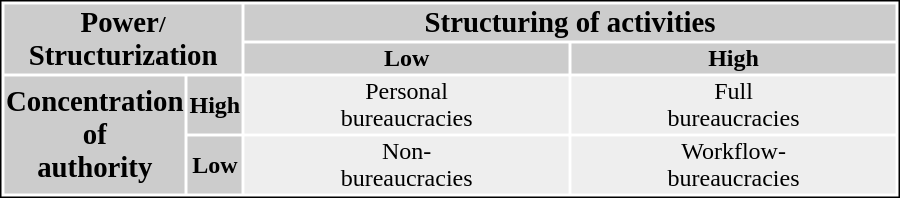<table width="600" align="center" style="border:thin solid black;">
<tr>
<th colspan="2" rowspan="2" bgcolor="#CCCCCC"><big>Power</big>/<br><big>Structurization</big></th>
<th colspan="2" align="center" bgcolor="#CCCCCC"><big>Structuring of activities</big></th>
</tr>
<tr>
<th align="center" bgcolor="#CCCCCC"><strong>Low</strong></th>
<th align="center" bgcolor="#CCCCCC"><strong>High</strong></th>
</tr>
<tr>
<th rowspan="2" bgcolor="#CCCCCC" width="20px"><big>Concentration</big> <br><big>of</big> <br><big>authority</big></th>
<th bgcolor="#CCCCCC"><strong>High</strong></th>
<td width="50%" align="center" bgcolor="#EEEEEE">Personal<br>bureaucracies</td>
<td width="50%" align="center" bgcolor="#EEEEEE">Full<br>bureaucracies</td>
</tr>
<tr>
<th bgcolor="#CCCCCC"><strong>Low</strong></th>
<td align="center" bgcolor="#EEEEEE">Non-<br>bureaucracies</td>
<td align="center" bgcolor="#EEEEEE">Workflow-<br>bureaucracies</td>
</tr>
</table>
